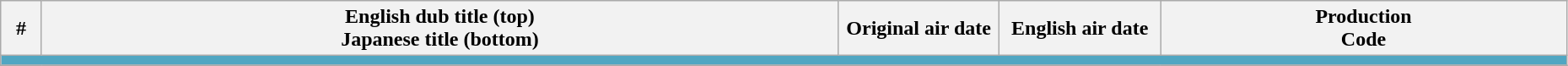<table class="wikitable" width="98%">
<tr>
<th width="25">#</th>
<th>English dub title (top)<br>Japanese title (bottom)</th>
<th width="120">Original air date</th>
<th width="120">English air date</th>
<th>Production <br> Code</th>
</tr>
<tr>
<td colspan="5" bgcolor="#50A6C2"></td>
</tr>
<tr>
</tr>
</table>
